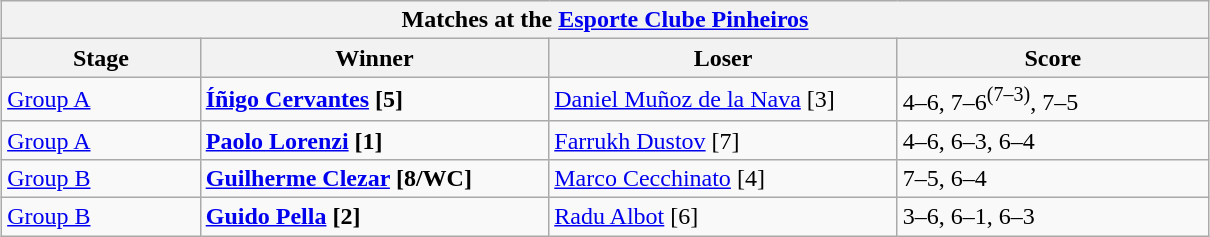<table class="wikitable collapsible uncollapsed" border=1 style="margin: 1em auto;">
<tr>
<th colspan=4><strong>Matches at the <a href='#'>Esporte Clube Pinheiros</a></strong></th>
</tr>
<tr>
<th width=125>Stage</th>
<th width=225>Winner</th>
<th width=225>Loser</th>
<th width=200>Score</th>
</tr>
<tr>
<td><a href='#'>Group A</a></td>
<td><strong> <a href='#'>Íñigo Cervantes</a> [5]</strong></td>
<td> <a href='#'>Daniel Muñoz de la Nava</a> [3]</td>
<td>4–6, 7–6<sup>(7–3)</sup>, 7–5</td>
</tr>
<tr>
<td><a href='#'>Group A</a></td>
<td><strong> <a href='#'>Paolo Lorenzi</a> [1]</strong></td>
<td> <a href='#'>Farrukh Dustov</a> [7]</td>
<td>4–6, 6–3, 6–4</td>
</tr>
<tr>
<td><a href='#'>Group B</a></td>
<td><strong> <a href='#'>Guilherme Clezar</a> [8/WC]</strong></td>
<td> <a href='#'>Marco Cecchinato</a> [4]</td>
<td>7–5, 6–4</td>
</tr>
<tr>
<td><a href='#'>Group B</a></td>
<td><strong> <a href='#'>Guido Pella</a> [2]</strong></td>
<td> <a href='#'>Radu Albot</a> [6]</td>
<td>3–6, 6–1, 6–3</td>
</tr>
</table>
